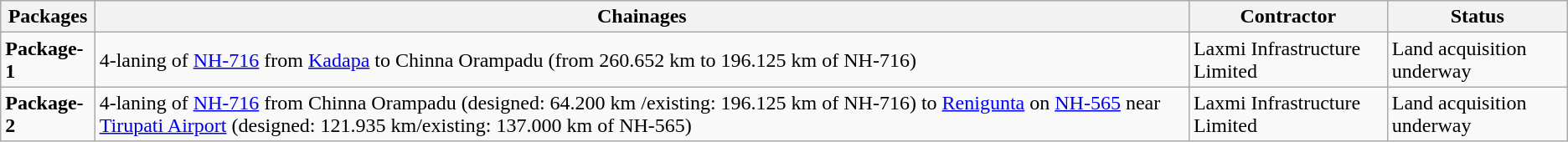<table class="wikitable sortable">
<tr>
<th>Packages</th>
<th>Chainages</th>
<th>Contractor</th>
<th>Status</th>
</tr>
<tr>
<td><strong>Package-1</strong></td>
<td>4-laning of <a href='#'>NH-716</a> from <a href='#'>Kadapa</a> to Chinna Orampadu (from 260.652 km to 196.125 km of NH-716)</td>
<td>Laxmi Infrastructure Limited</td>
<td>Land acquisition underway</td>
</tr>
<tr>
<td><strong>Package-2</strong></td>
<td>4-laning of <a href='#'>NH-716</a> from Chinna Orampadu (designed: 64.200 km /existing: 196.125 km of NH-716) to <a href='#'>Renigunta</a> on <a href='#'>NH-565</a> near <a href='#'>Tirupati Airport</a> (designed: 121.935 km/existing: 137.000 km of NH-565)</td>
<td>Laxmi Infrastructure Limited</td>
<td>Land acquisition underway</td>
</tr>
</table>
